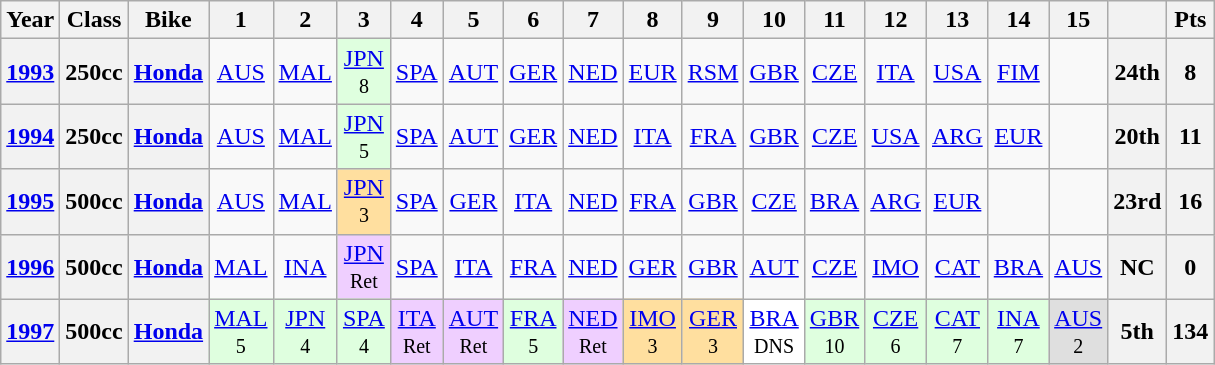<table class="wikitable" style="text-align:center">
<tr>
<th>Year</th>
<th>Class</th>
<th>Bike</th>
<th>1</th>
<th>2</th>
<th>3</th>
<th>4</th>
<th>5</th>
<th>6</th>
<th>7</th>
<th>8</th>
<th>9</th>
<th>10</th>
<th>11</th>
<th>12</th>
<th>13</th>
<th>14</th>
<th>15</th>
<th></th>
<th>Pts</th>
</tr>
<tr>
<th><a href='#'>1993</a></th>
<th>250cc</th>
<th><a href='#'>Honda</a></th>
<td><a href='#'>AUS</a></td>
<td><a href='#'>MAL</a></td>
<td style="background:#DFFFDF;"><a href='#'>JPN</a><br><small>8</small></td>
<td><a href='#'>SPA</a></td>
<td><a href='#'>AUT</a></td>
<td><a href='#'>GER</a></td>
<td><a href='#'>NED</a></td>
<td><a href='#'>EUR</a></td>
<td><a href='#'>RSM</a></td>
<td><a href='#'>GBR</a></td>
<td><a href='#'>CZE</a></td>
<td><a href='#'>ITA</a></td>
<td><a href='#'>USA</a></td>
<td><a href='#'>FIM</a></td>
<td></td>
<th>24th</th>
<th>8</th>
</tr>
<tr>
<th><a href='#'>1994</a></th>
<th>250cc</th>
<th><a href='#'>Honda</a></th>
<td><a href='#'>AUS</a></td>
<td><a href='#'>MAL</a></td>
<td style="background:#DFFFDF;"><a href='#'>JPN</a><br><small>5</small></td>
<td><a href='#'>SPA</a></td>
<td><a href='#'>AUT</a></td>
<td><a href='#'>GER</a></td>
<td><a href='#'>NED</a></td>
<td><a href='#'>ITA</a></td>
<td><a href='#'>FRA</a></td>
<td><a href='#'>GBR</a></td>
<td><a href='#'>CZE</a></td>
<td><a href='#'>USA</a></td>
<td><a href='#'>ARG</a></td>
<td><a href='#'>EUR</a></td>
<td></td>
<th>20th</th>
<th>11</th>
</tr>
<tr>
<th><a href='#'>1995</a></th>
<th>500cc</th>
<th><a href='#'>Honda</a></th>
<td><a href='#'>AUS</a></td>
<td><a href='#'>MAL</a></td>
<td style="background:#FFDF9F;"><a href='#'>JPN</a><br><small>3</small></td>
<td><a href='#'>SPA</a></td>
<td><a href='#'>GER</a></td>
<td><a href='#'>ITA</a></td>
<td><a href='#'>NED</a></td>
<td><a href='#'>FRA</a></td>
<td><a href='#'>GBR</a></td>
<td><a href='#'>CZE</a></td>
<td><a href='#'>BRA</a></td>
<td><a href='#'>ARG</a></td>
<td><a href='#'>EUR</a></td>
<td></td>
<td></td>
<th>23rd</th>
<th>16</th>
</tr>
<tr>
<th><a href='#'>1996</a></th>
<th>500cc</th>
<th><a href='#'>Honda</a></th>
<td><a href='#'>MAL</a></td>
<td><a href='#'>INA</a></td>
<td style="background:#EFCFFF;"><a href='#'>JPN</a><br><small>Ret</small></td>
<td><a href='#'>SPA</a></td>
<td><a href='#'>ITA</a></td>
<td><a href='#'>FRA</a></td>
<td><a href='#'>NED</a></td>
<td><a href='#'>GER</a></td>
<td><a href='#'>GBR</a></td>
<td><a href='#'>AUT</a></td>
<td><a href='#'>CZE</a></td>
<td><a href='#'>IMO</a></td>
<td><a href='#'>CAT</a></td>
<td><a href='#'>BRA</a></td>
<td><a href='#'>AUS</a></td>
<th>NC</th>
<th>0</th>
</tr>
<tr>
<th><a href='#'>1997</a></th>
<th>500cc</th>
<th><a href='#'>Honda</a></th>
<td style="background:#DFFFDF;"><a href='#'>MAL</a><br><small>5</small></td>
<td style="background:#DFFFDF;"><a href='#'>JPN</a><br><small>4</small></td>
<td style="background:#DFFFDF;"><a href='#'>SPA</a><br><small>4</small></td>
<td style="background:#EFCFFF;"><a href='#'>ITA</a><br><small>Ret</small></td>
<td style="background:#EFCFFF;"><a href='#'>AUT</a><br><small>Ret</small></td>
<td style="background:#DFFFDF;"><a href='#'>FRA</a><br><small>5</small></td>
<td style="background:#EFCFFF;"><a href='#'>NED</a><br><small>Ret</small></td>
<td style="background:#FFDF9F;"><a href='#'>IMO</a><br><small>3</small></td>
<td style="background:#FFDF9F;"><a href='#'>GER</a><br><small>3</small></td>
<td style="background:#FFFFFF;"><a href='#'>BRA</a><br><small>DNS</small></td>
<td style="background:#DFFFDF;"><a href='#'>GBR</a><br><small>10</small></td>
<td style="background:#DFFFDF;"><a href='#'>CZE</a><br><small>6</small></td>
<td style="background:#DFFFDF;"><a href='#'>CAT</a><br><small>7</small></td>
<td style="background:#DFFFDF;"><a href='#'>INA</a><br><small>7</small></td>
<td style="background:#DFDFDF;"><a href='#'>AUS</a><br><small>2</small></td>
<th>5th</th>
<th>134</th>
</tr>
</table>
